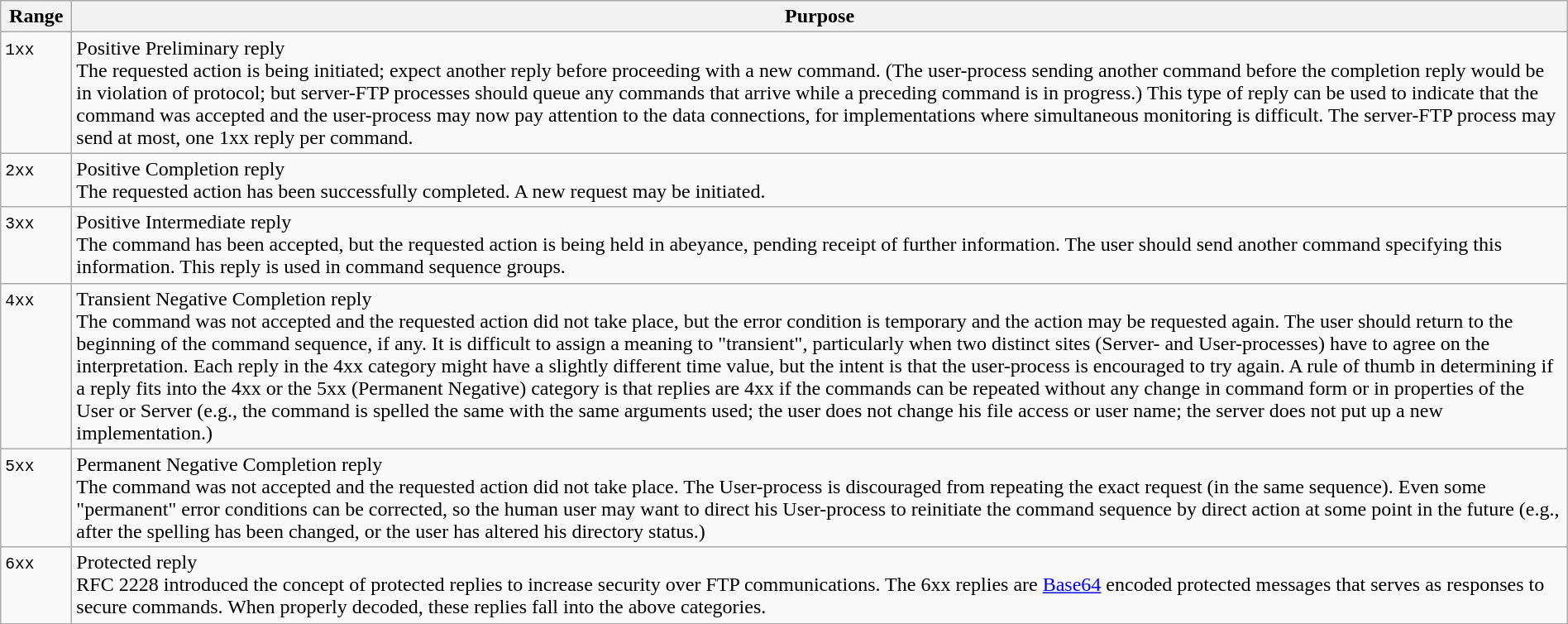<table class="wikitable" style="width: 100%">
<tr>
<th style="width:50px">Range</th>
<th>Purpose</th>
</tr>
<tr>
<td valign="top"><code>1xx</code></td>
<td>Positive Preliminary reply<br>The requested action is being initiated; expect another reply before proceeding with a new command.  (The user-process sending another command before the completion reply would be in violation of protocol; but server-FTP processes should queue any commands that arrive while a preceding command is in progress.)  This type of reply can be used to indicate that the command was accepted and the user-process may now pay attention to the data connections, for implementations where simultaneous monitoring is difficult.  The server-FTP process may send at most, one 1xx reply per command.</td>
</tr>
<tr>
<td valign="top"><code>2xx</code></td>
<td>Positive Completion reply<br>The requested action has been successfully completed.  A new request may be initiated.</td>
</tr>
<tr>
<td valign="top"><code>3xx</code></td>
<td>Positive Intermediate reply<br>The command has been accepted, but the requested action is being held in abeyance, pending receipt of further information.  The user should send another command specifying this information.  This reply is used in command sequence groups.</td>
</tr>
<tr>
<td valign="top"><code>4xx</code></td>
<td>Transient Negative Completion reply<br>The command was not accepted and the requested action did not take place, but the error condition is temporary and the action may be requested again.  The user should return to the beginning of the command sequence, if any. It is difficult to assign a meaning to "transient", particularly when two distinct sites (Server- and User-processes) have to agree on the interpretation. Each reply in the 4xx category might have a slightly different time value, but the intent is that the user-process is encouraged to try again.  A rule of thumb in determining if a reply fits into the 4xx or the 5xx (Permanent Negative) category is that replies are 4xx if the commands can be repeated without any change in command form or in properties of the User or Server (e.g., the command is spelled the same with the same arguments used; the user does not change his file access or user name; the server does not put up a new implementation.)</td>
</tr>
<tr>
<td valign="top"><code>5xx</code></td>
<td>Permanent Negative Completion reply<br>The command was not accepted and the requested action did not take place.  The User-process is discouraged from repeating the exact request (in the same sequence).  Even some "permanent" error conditions can be corrected, so the human user may want to direct his User-process to reinitiate the command sequence by direct action at some point in the future (e.g., after the spelling has been changed, or the user has altered his directory status.)</td>
</tr>
<tr>
<td valign="top"><code>6xx</code></td>
<td>Protected reply<br>RFC 2228 introduced the concept of protected replies to increase security over FTP communications. The 6xx replies are <a href='#'>Base64</a> encoded protected messages that serves as responses to secure commands. When properly decoded, these replies fall into the above categories.</td>
</tr>
</table>
